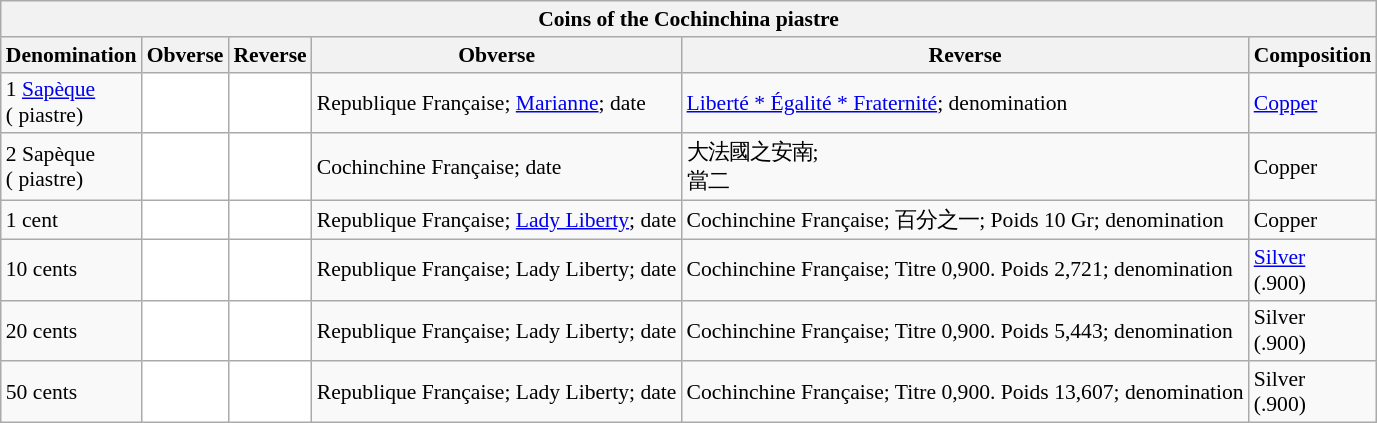<table class="wikitable" style="font-size: 90%">
<tr>
<th colspan="14">Coins of the Cochinchina piastre</th>
</tr>
<tr>
<th>Denomination</th>
<th>Obverse</th>
<th>Reverse</th>
<th>Obverse</th>
<th>Reverse</th>
<th>Composition</th>
</tr>
<tr>
<td>1 <a href='#'>Sapèque</a><br>( piastre)</td>
<td style="text-align:center; background:#fff;"></td>
<td style="text-align:center; background:#fff;"></td>
<td>Republique Française; <a href='#'>Marianne</a>; date</td>
<td><a href='#'>Liberté * Égalité * Fraternité</a>; denomination</td>
<td><a href='#'>Copper</a></td>
</tr>
<tr>
<td>2 Sapèque<br>( piastre)</td>
<td style="text-align:center; background:#fff;"></td>
<td style="text-align:center; background:#fff;"></td>
<td>Cochinchine Française; date</td>
<td>大法國之安南;<br>當二</td>
<td>Copper</td>
</tr>
<tr>
<td>1 cent</td>
<td style="text-align:center; background:#fff;"></td>
<td style="text-align:center; background:#fff;"></td>
<td>Republique Française; <a href='#'>Lady Liberty</a>; date</td>
<td>Cochinchine Française; 百分之一; Poids 10 Gr; denomination</td>
<td>Copper</td>
</tr>
<tr>
<td>10 cents</td>
<td style="text-align:center; background:#fff;"></td>
<td style="text-align:center; background:#fff;"></td>
<td>Republique Française; Lady Liberty; date</td>
<td>Cochinchine Française; Titre 0,900. Poids 2,721; denomination</td>
<td><a href='#'>Silver</a><br>(.900)</td>
</tr>
<tr>
<td>20 cents</td>
<td style="text-align:center; background:#fff;"></td>
<td style="text-align:center; background:#fff;"></td>
<td>Republique Française; Lady Liberty; date</td>
<td>Cochinchine Française; Titre 0,900. Poids 5,443; denomination</td>
<td>Silver<br>(.900)</td>
</tr>
<tr>
<td>50 cents</td>
<td style="text-align:center; background:#fff;"></td>
<td style="text-align:center; background:#fff;"></td>
<td>Republique Française; Lady Liberty; date</td>
<td>Cochinchine Française; Titre 0,900. Poids 13,607; denomination</td>
<td>Silver<br>(.900)</td>
</tr>
</table>
